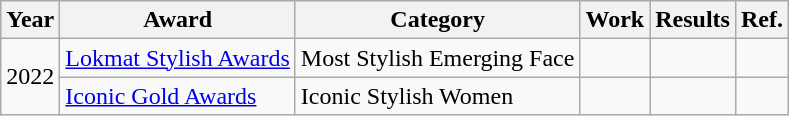<table class="wikitable">
<tr>
<th>Year</th>
<th>Award</th>
<th>Category</th>
<th>Work</th>
<th>Results</th>
<th>Ref.</th>
</tr>
<tr>
<td rowspan="2">2022</td>
<td><a href='#'>Lokmat Stylish Awards</a></td>
<td>Most Stylish Emerging Face</td>
<td></td>
<td></td>
<td></td>
</tr>
<tr>
<td><a href='#'>Iconic Gold Awards</a></td>
<td>Iconic Stylish Women</td>
<td></td>
<td></td>
<td></td>
</tr>
</table>
